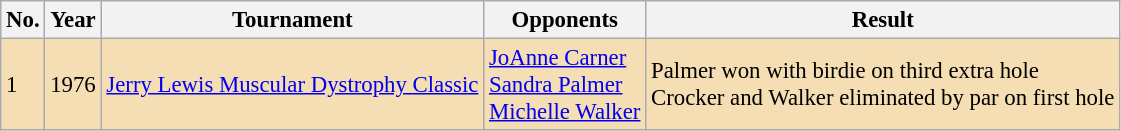<table class="wikitable" style="font-size:95%;">
<tr>
<th>No.</th>
<th>Year</th>
<th>Tournament</th>
<th>Opponents</th>
<th>Result</th>
</tr>
<tr style="background:#F5DEB3;">
<td>1</td>
<td>1976</td>
<td><a href='#'>Jerry Lewis Muscular Dystrophy Classic</a></td>
<td> <a href='#'>JoAnne Carner</a><br> <a href='#'>Sandra Palmer</a><br> <a href='#'>Michelle Walker</a></td>
<td>Palmer won with birdie on third extra hole<br>Crocker and Walker eliminated by par on first hole</td>
</tr>
</table>
